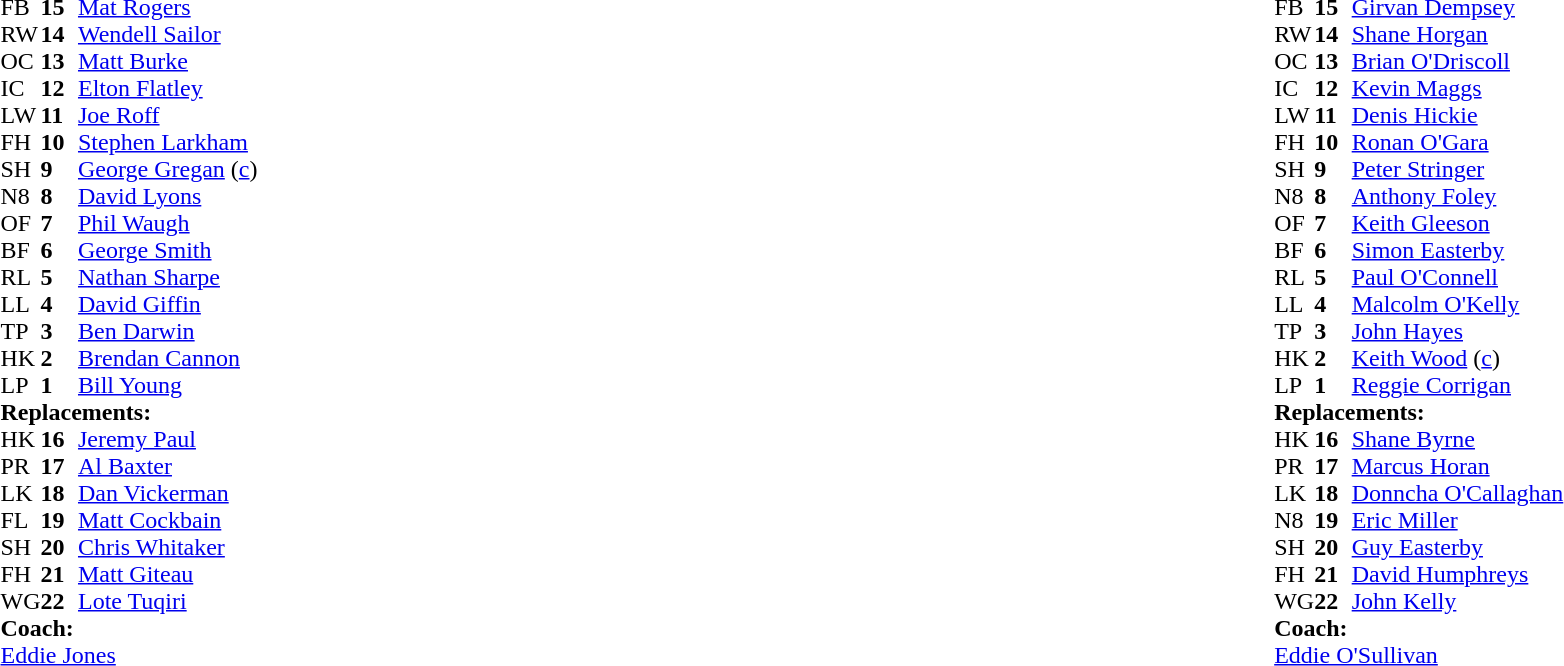<table style="width:100%">
<tr>
<td style="vertical-align:top;width:50%"><br><table cellspacing="0" cellpadding="0">
<tr>
<th width="25"></th>
<th width="25"></th>
</tr>
<tr>
<td>FB</td>
<td><strong>15</strong></td>
<td><a href='#'>Mat Rogers</a></td>
</tr>
<tr>
<td>RW</td>
<td><strong>14</strong></td>
<td><a href='#'>Wendell Sailor</a></td>
</tr>
<tr>
<td>OC</td>
<td><strong>13</strong></td>
<td><a href='#'>Matt Burke</a></td>
</tr>
<tr>
<td>IC</td>
<td><strong>12</strong></td>
<td><a href='#'>Elton Flatley</a></td>
</tr>
<tr>
<td>LW</td>
<td><strong>11</strong></td>
<td><a href='#'>Joe Roff</a></td>
</tr>
<tr>
<td>FH</td>
<td><strong>10</strong></td>
<td><a href='#'>Stephen Larkham</a></td>
</tr>
<tr>
<td>SH</td>
<td><strong>9</strong></td>
<td><a href='#'>George Gregan</a> (<a href='#'>c</a>)</td>
</tr>
<tr>
<td>N8</td>
<td><strong>8</strong></td>
<td><a href='#'>David Lyons</a></td>
</tr>
<tr>
<td>OF</td>
<td><strong>7</strong></td>
<td><a href='#'>Phil Waugh</a></td>
</tr>
<tr>
<td>BF</td>
<td><strong>6</strong></td>
<td><a href='#'>George Smith</a></td>
</tr>
<tr>
<td>RL</td>
<td><strong>5</strong></td>
<td><a href='#'>Nathan Sharpe</a></td>
</tr>
<tr>
<td>LL</td>
<td><strong>4</strong></td>
<td><a href='#'>David Giffin</a></td>
</tr>
<tr>
<td>TP</td>
<td><strong>3</strong></td>
<td><a href='#'>Ben Darwin</a></td>
</tr>
<tr>
<td>HK</td>
<td><strong>2</strong></td>
<td><a href='#'>Brendan Cannon</a></td>
</tr>
<tr>
<td>LP</td>
<td><strong>1</strong></td>
<td><a href='#'>Bill Young</a></td>
</tr>
<tr>
<td colspan="3"><strong>Replacements:</strong></td>
</tr>
<tr>
<td>HK</td>
<td><strong>16</strong></td>
<td><a href='#'>Jeremy Paul</a></td>
</tr>
<tr>
<td>PR</td>
<td><strong>17</strong></td>
<td><a href='#'>Al Baxter</a></td>
</tr>
<tr>
<td>LK</td>
<td><strong>18</strong></td>
<td><a href='#'>Dan Vickerman</a></td>
</tr>
<tr>
<td>FL</td>
<td><strong>19</strong></td>
<td><a href='#'>Matt Cockbain</a></td>
</tr>
<tr>
<td>SH</td>
<td><strong>20</strong></td>
<td><a href='#'>Chris Whitaker</a></td>
</tr>
<tr>
<td>FH</td>
<td><strong>21</strong></td>
<td><a href='#'>Matt Giteau</a></td>
</tr>
<tr>
<td>WG</td>
<td><strong>22</strong></td>
<td><a href='#'>Lote Tuqiri</a></td>
</tr>
<tr>
<td colspan="3"><strong>Coach:</strong></td>
</tr>
<tr>
<td colspan="3"><a href='#'>Eddie Jones</a></td>
</tr>
</table>
</td>
<td style="vertical-align:top"></td>
<td style="vertical-align:top;width:50%"><br><table cellspacing="0" cellpadding="0" style="margin:auto">
<tr>
<th width="25"></th>
<th width="25"></th>
</tr>
<tr>
<td>FB</td>
<td><strong>15</strong></td>
<td><a href='#'>Girvan Dempsey</a></td>
</tr>
<tr>
<td>RW</td>
<td><strong>14</strong></td>
<td><a href='#'>Shane Horgan</a></td>
</tr>
<tr>
<td>OC</td>
<td><strong>13</strong></td>
<td><a href='#'>Brian O'Driscoll</a></td>
</tr>
<tr>
<td>IC</td>
<td><strong>12</strong></td>
<td><a href='#'>Kevin Maggs</a></td>
</tr>
<tr>
<td>LW</td>
<td><strong>11</strong></td>
<td><a href='#'>Denis Hickie</a></td>
</tr>
<tr>
<td>FH</td>
<td><strong>10</strong></td>
<td><a href='#'>Ronan O'Gara</a></td>
</tr>
<tr>
<td>SH</td>
<td><strong>9</strong></td>
<td><a href='#'>Peter Stringer</a></td>
</tr>
<tr>
<td>N8</td>
<td><strong>8</strong></td>
<td><a href='#'>Anthony Foley</a></td>
</tr>
<tr>
<td>OF</td>
<td><strong>7</strong></td>
<td><a href='#'>Keith Gleeson</a></td>
</tr>
<tr>
<td>BF</td>
<td><strong>6</strong></td>
<td><a href='#'>Simon Easterby</a></td>
</tr>
<tr>
<td>RL</td>
<td><strong>5</strong></td>
<td><a href='#'>Paul O'Connell</a></td>
</tr>
<tr>
<td>LL</td>
<td><strong>4</strong></td>
<td><a href='#'>Malcolm O'Kelly</a></td>
</tr>
<tr>
<td>TP</td>
<td><strong>3</strong></td>
<td><a href='#'>John Hayes</a></td>
</tr>
<tr>
<td>HK</td>
<td><strong>2</strong></td>
<td><a href='#'>Keith Wood</a> (<a href='#'>c</a>)</td>
</tr>
<tr>
<td>LP</td>
<td><strong>1</strong></td>
<td><a href='#'>Reggie Corrigan</a></td>
</tr>
<tr>
<td colspan="3"><strong>Replacements:</strong></td>
</tr>
<tr>
<td>HK</td>
<td><strong>16</strong></td>
<td><a href='#'>Shane Byrne</a></td>
</tr>
<tr>
<td>PR</td>
<td><strong>17</strong></td>
<td><a href='#'>Marcus Horan</a></td>
</tr>
<tr>
<td>LK</td>
<td><strong>18</strong></td>
<td><a href='#'>Donncha O'Callaghan</a></td>
</tr>
<tr>
<td>N8</td>
<td><strong>19</strong></td>
<td><a href='#'>Eric Miller</a></td>
</tr>
<tr>
<td>SH</td>
<td><strong>20</strong></td>
<td><a href='#'>Guy Easterby</a></td>
</tr>
<tr>
<td>FH</td>
<td><strong>21</strong></td>
<td><a href='#'>David Humphreys</a></td>
</tr>
<tr>
<td>WG</td>
<td><strong>22</strong></td>
<td><a href='#'>John Kelly</a></td>
</tr>
<tr>
<td colspan="3"><strong>Coach:</strong></td>
</tr>
<tr>
<td colspan="3"><a href='#'>Eddie O'Sullivan</a></td>
</tr>
</table>
</td>
</tr>
</table>
